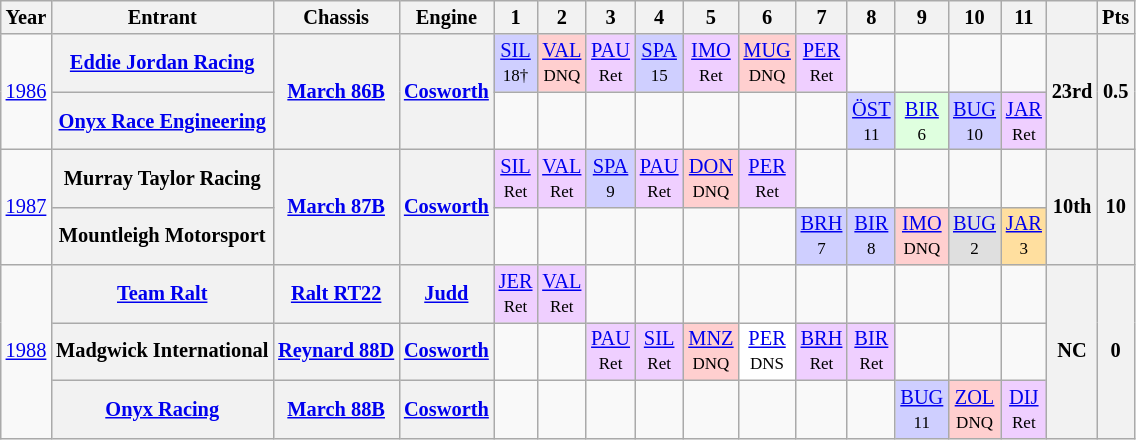<table class="wikitable" style="text-align:center; font-size:85%">
<tr>
<th>Year</th>
<th>Entrant</th>
<th>Chassis</th>
<th>Engine</th>
<th>1</th>
<th>2</th>
<th>3</th>
<th>4</th>
<th>5</th>
<th>6</th>
<th>7</th>
<th>8</th>
<th>9</th>
<th>10</th>
<th>11</th>
<th></th>
<th>Pts</th>
</tr>
<tr>
<td rowspan=2><a href='#'>1986</a></td>
<th nowrap><a href='#'>Eddie Jordan Racing</a></th>
<th rowspan=2 nowrap><a href='#'>March 86B</a></th>
<th rowspan=2><a href='#'>Cosworth</a></th>
<td style="background:#CFCFFF;"><a href='#'>SIL</a><br><small>18†</small></td>
<td style="background:#FFCFCF;"><a href='#'>VAL</a><br><small>DNQ</small></td>
<td style="background:#EFCFFF;"><a href='#'>PAU</a><br><small>Ret</small></td>
<td style="background:#CFCFFF;"><a href='#'>SPA</a><br><small>15</small></td>
<td style="background:#EFCFFF;"><a href='#'>IMO</a><br><small>Ret</small></td>
<td style="background:#FFCFCF;"><a href='#'>MUG</a><br><small>DNQ</small></td>
<td style="background:#EFCFFF;"><a href='#'>PER</a><br><small>Ret</small></td>
<td></td>
<td></td>
<td></td>
<td></td>
<th rowspan=2>23rd</th>
<th rowspan=2>0.5</th>
</tr>
<tr>
<th nowrap><a href='#'>Onyx Race Engineering</a></th>
<td></td>
<td></td>
<td></td>
<td></td>
<td></td>
<td></td>
<td></td>
<td style="background:#CFCFFF;"><a href='#'>ÖST</a><br><small>11</small></td>
<td style="background:#DFFFDF;"><a href='#'>BIR</a><br><small>6</small></td>
<td style="background:#CFCFFF;"><a href='#'>BUG</a><br><small>10</small></td>
<td style="background:#EFCFFF;"><a href='#'>JAR</a><br><small>Ret</small></td>
</tr>
<tr>
<td rowspan=2><a href='#'>1987</a></td>
<th nowrap>Murray Taylor Racing</th>
<th rowspan=2 nowrap><a href='#'>March 87B</a></th>
<th rowspan=2><a href='#'>Cosworth</a></th>
<td style="background:#EFCFFF;"><a href='#'>SIL</a><br><small>Ret</small></td>
<td style="background:#EFCFFF;"><a href='#'>VAL</a><br><small>Ret</small></td>
<td style="background:#CFCFFF;"><a href='#'>SPA</a><br><small>9</small></td>
<td style="background:#EFCFFF;"><a href='#'>PAU</a><br><small>Ret</small></td>
<td style="background:#FFCFCF;"><a href='#'>DON</a><br><small>DNQ</small></td>
<td style="background:#EFCFFF;"><a href='#'>PER</a><br><small>Ret</small></td>
<td></td>
<td></td>
<td></td>
<td></td>
<td></td>
<th rowspan=2>10th</th>
<th rowspan=2>10</th>
</tr>
<tr>
<th nowrap>Mountleigh Motorsport</th>
<td></td>
<td></td>
<td></td>
<td></td>
<td></td>
<td></td>
<td style="background:#CFCFFF;"><a href='#'>BRH</a><br><small>7</small></td>
<td style="background:#CFCFFF;"><a href='#'>BIR</a><br><small>8</small></td>
<td style="background:#FFCFCF;"><a href='#'>IMO</a><br><small>DNQ</small></td>
<td style="background:#DFDFDF;"><a href='#'>BUG</a><br><small>2</small></td>
<td style="background:#FFDF9F;"><a href='#'>JAR</a><br><small>3</small></td>
</tr>
<tr>
<td rowspan=3><a href='#'>1988</a></td>
<th nowrap><a href='#'>Team Ralt</a></th>
<th nowrap><a href='#'>Ralt RT22</a></th>
<th><a href='#'>Judd</a></th>
<td style="background:#EFCFFF;"><a href='#'>JER</a><br><small>Ret</small></td>
<td style="background:#EFCFFF;"><a href='#'>VAL</a><br><small>Ret</small></td>
<td></td>
<td></td>
<td></td>
<td></td>
<td></td>
<td></td>
<td></td>
<td></td>
<td></td>
<th rowspan=3>NC</th>
<th rowspan=3>0</th>
</tr>
<tr>
<th nowrap>Madgwick International</th>
<th nowrap><a href='#'>Reynard 88D</a></th>
<th><a href='#'>Cosworth</a></th>
<td></td>
<td></td>
<td style="background:#EFCFFF;"><a href='#'>PAU</a><br><small>Ret</small></td>
<td style="background:#EFCFFF;"><a href='#'>SIL</a><br><small>Ret</small></td>
<td style="background:#FFCFCF;"><a href='#'>MNZ</a><br><small>DNQ</small></td>
<td style="background:#FFFFFF;"><a href='#'>PER</a><br><small>DNS</small></td>
<td style="background:#EFCFFF;"><a href='#'>BRH</a><br><small>Ret</small></td>
<td style="background:#EFCFFF;"><a href='#'>BIR</a><br><small>Ret</small></td>
<td></td>
<td></td>
<td></td>
</tr>
<tr>
<th nowrap><a href='#'>Onyx Racing</a></th>
<th nowrap><a href='#'>March 88B</a></th>
<th><a href='#'>Cosworth</a></th>
<td></td>
<td></td>
<td></td>
<td></td>
<td></td>
<td></td>
<td></td>
<td></td>
<td style="background:#CFCFFF;"><a href='#'>BUG</a><br><small>11</small></td>
<td style="background:#FFCFCF;"><a href='#'>ZOL</a><br><small>DNQ</small></td>
<td style="background:#EFCFFF;"><a href='#'>DIJ</a><br><small>Ret</small></td>
</tr>
</table>
